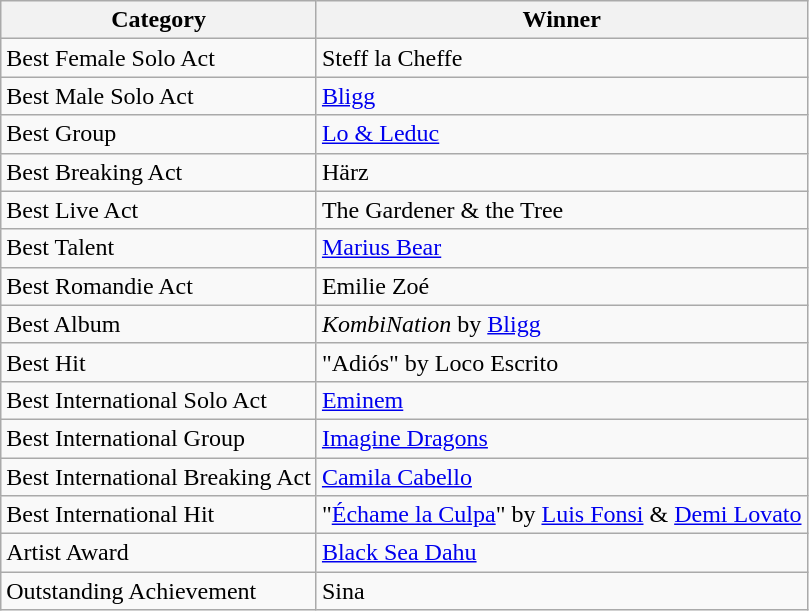<table class="wikitable zebra">
<tr>
<th>Category</th>
<th>Winner</th>
</tr>
<tr>
<td>Best Female Solo Act</td>
<td>Steff la Cheffe</td>
</tr>
<tr>
<td>Best Male Solo Act</td>
<td><a href='#'>Bligg</a></td>
</tr>
<tr>
<td>Best Group</td>
<td><a href='#'>Lo & Leduc</a></td>
</tr>
<tr>
<td>Best Breaking Act</td>
<td>Härz</td>
</tr>
<tr>
<td>Best Live Act</td>
<td>The Gardener & the Tree</td>
</tr>
<tr>
<td>Best Talent</td>
<td><a href='#'>Marius Bear</a></td>
</tr>
<tr>
<td>Best Romandie Act</td>
<td>Emilie Zoé</td>
</tr>
<tr>
<td>Best Album</td>
<td><em>KombiNation</em> by <a href='#'>Bligg</a></td>
</tr>
<tr>
<td>Best Hit</td>
<td>"Adiós" by Loco Escrito</td>
</tr>
<tr>
<td>Best International Solo Act</td>
<td><a href='#'>Eminem</a></td>
</tr>
<tr>
<td>Best International Group</td>
<td><a href='#'>Imagine Dragons</a></td>
</tr>
<tr>
<td>Best International Breaking Act</td>
<td><a href='#'>Camila Cabello</a></td>
</tr>
<tr>
<td>Best International Hit</td>
<td>"<a href='#'>Échame la Culpa</a>" by <a href='#'>Luis Fonsi</a> & <a href='#'>Demi Lovato</a></td>
</tr>
<tr>
<td>Artist Award</td>
<td><a href='#'>Black Sea Dahu</a></td>
</tr>
<tr>
<td>Outstanding Achievement</td>
<td>Sina</td>
</tr>
</table>
